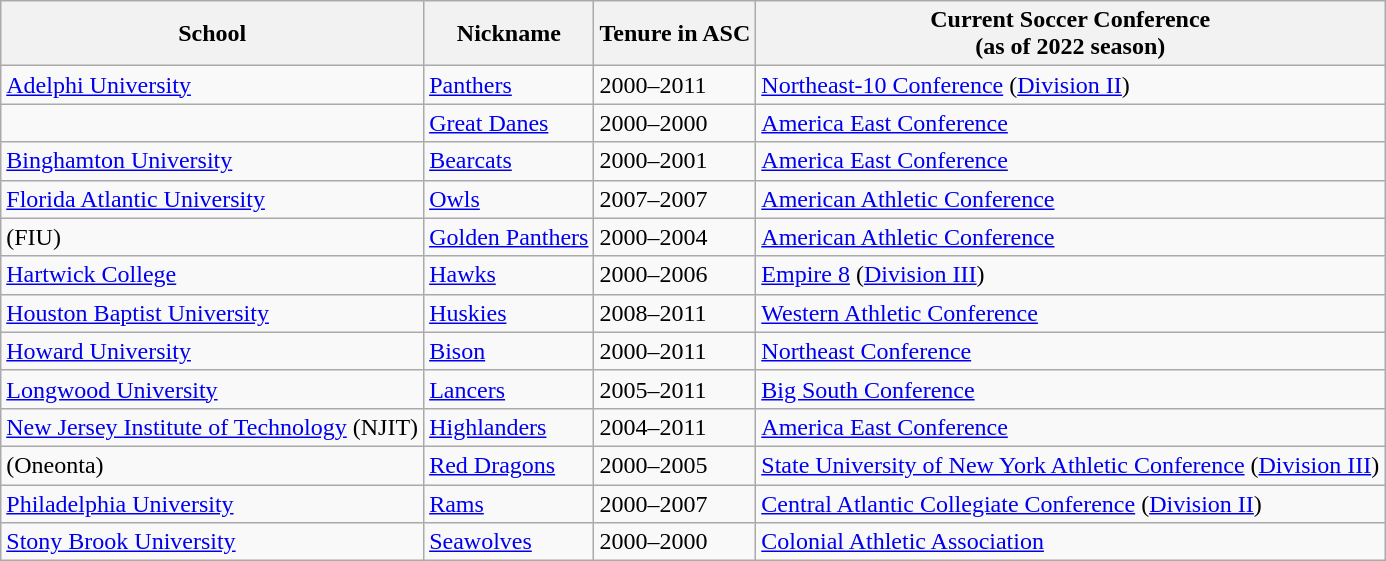<table class="wikitable">
<tr>
<th>School</th>
<th>Nickname</th>
<th>Tenure in ASC</th>
<th>Current Soccer Conference<br>(as of 2022 season)</th>
</tr>
<tr>
<td><a href='#'>Adelphi University</a></td>
<td><a href='#'>Panthers</a></td>
<td>2000–2011</td>
<td><a href='#'>Northeast-10 Conference</a>  (<a href='#'>Division II</a>)</td>
</tr>
<tr>
<td></td>
<td><a href='#'>Great Danes</a></td>
<td>2000–2000</td>
<td><a href='#'>America East Conference</a></td>
</tr>
<tr>
<td><a href='#'>Binghamton University</a></td>
<td><a href='#'>Bearcats</a></td>
<td>2000–2001</td>
<td><a href='#'>America East Conference</a></td>
</tr>
<tr>
<td><a href='#'>Florida Atlantic University</a></td>
<td><a href='#'>Owls</a></td>
<td>2007–2007</td>
<td><a href='#'>American Athletic Conference</a></td>
</tr>
<tr>
<td> (FIU)</td>
<td><a href='#'>Golden Panthers</a></td>
<td>2000–2004</td>
<td><a href='#'>American Athletic Conference</a></td>
</tr>
<tr>
<td><a href='#'>Hartwick College</a></td>
<td><a href='#'>Hawks</a></td>
<td>2000–2006</td>
<td><a href='#'>Empire 8</a> (<a href='#'>Division III</a>)</td>
</tr>
<tr>
<td><a href='#'>Houston Baptist University</a></td>
<td><a href='#'>Huskies</a></td>
<td>2008–2011</td>
<td><a href='#'>Western Athletic Conference</a></td>
</tr>
<tr>
<td><a href='#'>Howard University</a></td>
<td><a href='#'>Bison</a></td>
<td>2000–2011</td>
<td><a href='#'>Northeast Conference</a></td>
</tr>
<tr>
<td><a href='#'>Longwood University</a></td>
<td><a href='#'>Lancers</a></td>
<td>2005–2011</td>
<td><a href='#'>Big South Conference</a></td>
</tr>
<tr>
<td><a href='#'>New Jersey Institute of Technology</a> (NJIT)</td>
<td><a href='#'>Highlanders</a></td>
<td>2004–2011</td>
<td><a href='#'>America East Conference</a></td>
</tr>
<tr>
<td> (Oneonta)</td>
<td><a href='#'>Red Dragons</a></td>
<td>2000–2005</td>
<td><a href='#'>State University of New York Athletic Conference</a> (<a href='#'>Division III</a>)</td>
</tr>
<tr>
<td><a href='#'>Philadelphia University</a></td>
<td><a href='#'>Rams</a></td>
<td>2000–2007</td>
<td><a href='#'>Central Atlantic Collegiate Conference</a> (<a href='#'>Division II</a>)</td>
</tr>
<tr>
<td><a href='#'>Stony Brook University</a></td>
<td><a href='#'>Seawolves</a></td>
<td>2000–2000</td>
<td><a href='#'>Colonial Athletic Association</a></td>
</tr>
</table>
